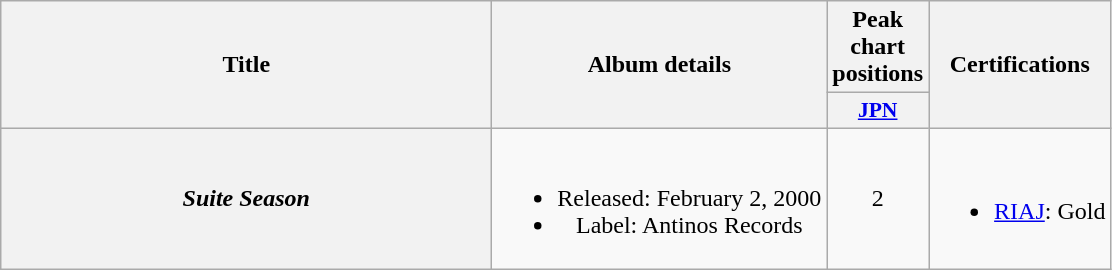<table class="wikitable plainrowheaders" style="text-align:center;">
<tr>
<th rowspan="2" style="width:20em;">Title</th>
<th rowspan="2">Album details</th>
<th colspan="1">Peak chart positions</th>
<th rowspan="2">Certifications</th>
</tr>
<tr>
<th scope="col" style="width:2.5em;font-size:90%;"><a href='#'>JPN</a><br></th>
</tr>
<tr>
<th scope="row"><em>Suite Season</em></th>
<td><br><ul><li>Released: February 2, 2000</li><li>Label: Antinos Records</li></ul></td>
<td>2</td>
<td><br><ul><li><a href='#'>RIAJ</a>: Gold</li></ul></td>
</tr>
</table>
